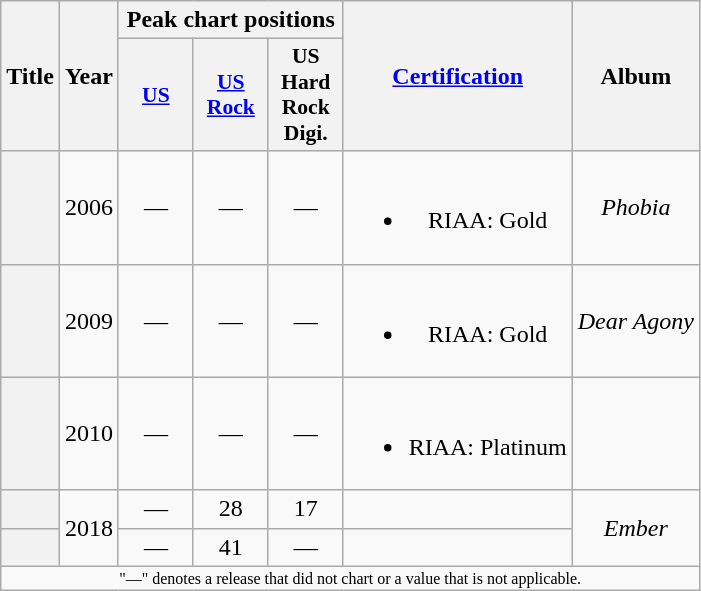<table class="wikitable plainrowheaders" style="text-align:center">
<tr>
<th rowspan="2">Title</th>
<th rowspan="2">Year</th>
<th colspan="3">Peak chart positions</th>
<th rowspan="2"><a href='#'>Certification</a></th>
<th rowspan="2">Album</th>
</tr>
<tr>
<th scope="col" style="width:3em;font-size:90%;"><a href='#'>US</a><br></th>
<th scope="col" style="width:3em;font-size:90%;"><a href='#'>US Rock</a><br></th>
<th scope="col" style="width:3em;font-size:90%;">US Hard Rock Digi.</th>
</tr>
<tr>
<th></th>
<td>2006</td>
<td>—</td>
<td>—</td>
<td>—</td>
<td><br><ul><li>RIAA: Gold</li></ul></td>
<td><em>Phobia</em></td>
</tr>
<tr>
<th></th>
<td>2009</td>
<td>—</td>
<td>—</td>
<td>—</td>
<td><br><ul><li>RIAA: Gold</li></ul></td>
<td><em>Dear Agony</em></td>
</tr>
<tr>
<th></th>
<td>2010</td>
<td>—</td>
<td>—</td>
<td>—</td>
<td><br><ul><li>RIAA: Platinum</li></ul></td>
<td></td>
</tr>
<tr>
<th></th>
<td rowspan="2">2018</td>
<td>—</td>
<td>28</td>
<td>17</td>
<td></td>
<td rowspan="2"><em>Ember</em></td>
</tr>
<tr>
<th></th>
<td>—</td>
<td>41</td>
<td>—</td>
<td></td>
</tr>
<tr>
<td colspan="7" style="font-size: 8pt">"—" denotes a release that did not chart or a value that is not applicable.</td>
</tr>
</table>
